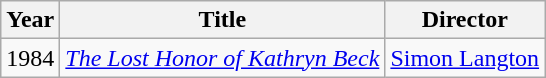<table class="wikitable">
<tr>
<th>Year</th>
<th>Title</th>
<th>Director</th>
</tr>
<tr>
<td>1984</td>
<td><em><a href='#'>The Lost Honor of Kathryn Beck</a></em></td>
<td><a href='#'>Simon Langton</a></td>
</tr>
</table>
